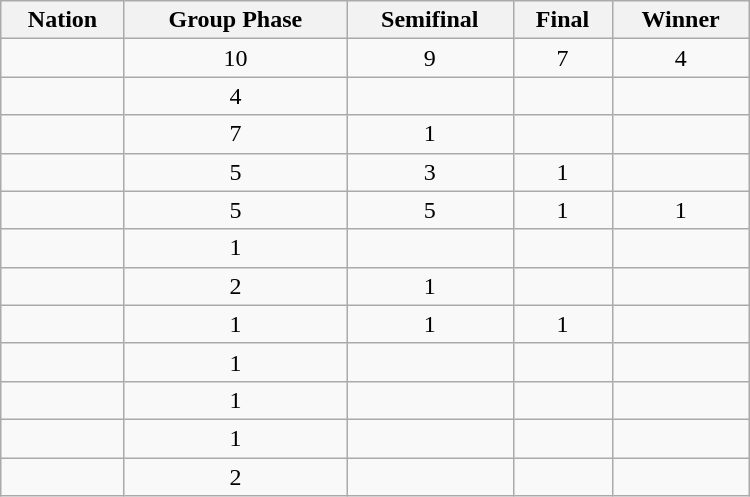<table class="wikitable sortable" style="text-align: center; width:500px ">
<tr>
<th>Nation</th>
<th>Group Phase</th>
<th>Semifinal</th>
<th>Final</th>
<th>Winner</th>
</tr>
<tr>
<td align=left></td>
<td>10</td>
<td>9</td>
<td>7</td>
<td>4</td>
</tr>
<tr>
<td align=left></td>
<td>4</td>
<td></td>
<td></td>
<td></td>
</tr>
<tr>
<td align=left></td>
<td>7</td>
<td>1</td>
<td></td>
<td></td>
</tr>
<tr>
<td align=left></td>
<td>5</td>
<td>3</td>
<td>1</td>
<td></td>
</tr>
<tr>
<td align=left></td>
<td>5</td>
<td>5</td>
<td>1</td>
<td>1</td>
</tr>
<tr>
<td align=left></td>
<td>1</td>
<td></td>
<td></td>
<td></td>
</tr>
<tr>
<td align=left></td>
<td>2</td>
<td>1</td>
<td></td>
<td></td>
</tr>
<tr>
<td align=left></td>
<td>1</td>
<td>1</td>
<td>1</td>
<td></td>
</tr>
<tr>
<td align=left></td>
<td>1</td>
<td></td>
<td></td>
<td></td>
</tr>
<tr>
<td align=left></td>
<td>1</td>
<td></td>
<td></td>
<td></td>
</tr>
<tr>
<td align=left></td>
<td>1</td>
<td></td>
<td></td>
<td></td>
</tr>
<tr>
<td align=left></td>
<td>2</td>
<td></td>
<td></td>
<td></td>
</tr>
</table>
